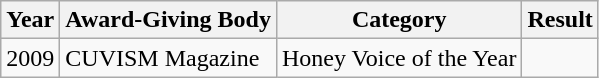<table class="wikitable">
<tr>
<th>Year</th>
<th>Award-Giving Body</th>
<th>Category</th>
<th>Result</th>
</tr>
<tr>
<td>2009</td>
<td>CUVISM Magazine</td>
<td>Honey Voice of the Year</td>
<td></td>
</tr>
</table>
